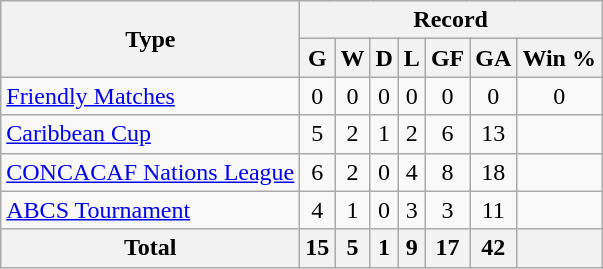<table class="wikitable" style="text-align: center">
<tr>
<th rowspan="2">Type</th>
<th colspan="8">Record</th>
</tr>
<tr>
<th>G</th>
<th>W</th>
<th>D</th>
<th>L</th>
<th>GF</th>
<th>GA</th>
<th>Win %</th>
</tr>
<tr>
<td align=left><a href='#'>Friendly Matches</a></td>
<td>0</td>
<td>0</td>
<td>0</td>
<td>0</td>
<td>0</td>
<td>0</td>
<td>0</td>
</tr>
<tr>
<td align=left><a href='#'>Caribbean Cup</a></td>
<td>5</td>
<td>2</td>
<td>1</td>
<td>2</td>
<td>6</td>
<td>13</td>
<td></td>
</tr>
<tr>
<td align=left><a href='#'>CONCACAF Nations League</a></td>
<td>6</td>
<td>2</td>
<td>0</td>
<td>4</td>
<td>8</td>
<td>18</td>
<td></td>
</tr>
<tr>
<td align=left><a href='#'>ABCS Tournament</a></td>
<td>4</td>
<td>1</td>
<td>0</td>
<td>3</td>
<td>3</td>
<td>11</td>
<td></td>
</tr>
<tr>
<th align=center colspan="1">Total</th>
<th>15</th>
<th>5</th>
<th>1</th>
<th>9</th>
<th>17</th>
<th>42</th>
<th></th>
</tr>
</table>
